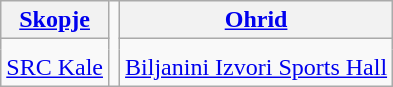<table class="wikitable" style="text-align:center;">
<tr>
<th><a href='#'>Skopje</a><br> </th>
<td rowspan="3"></td>
<th><a href='#'>Ohrid</a><br>  </th>
</tr>
<tr>
<td style="border:none;"></td>
<td style="border:none;"></td>
</tr>
<tr>
<td style="border-top:none;"><a href='#'>SRC Kale</a><br></td>
<td style="border-top:none;"><a href='#'>Biljanini Izvori Sports Hall</a><br></td>
</tr>
</table>
